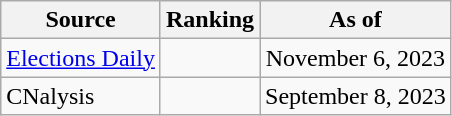<table class="wikitable" style="text-align:center">
<tr>
<th>Source</th>
<th>Ranking</th>
<th>As of</th>
</tr>
<tr>
<td align=left><a href='#'>Elections Daily</a></td>
<td></td>
<td>November 6, 2023</td>
</tr>
<tr>
<td align=left>CNalysis</td>
<td></td>
<td>September 8, 2023</td>
</tr>
</table>
